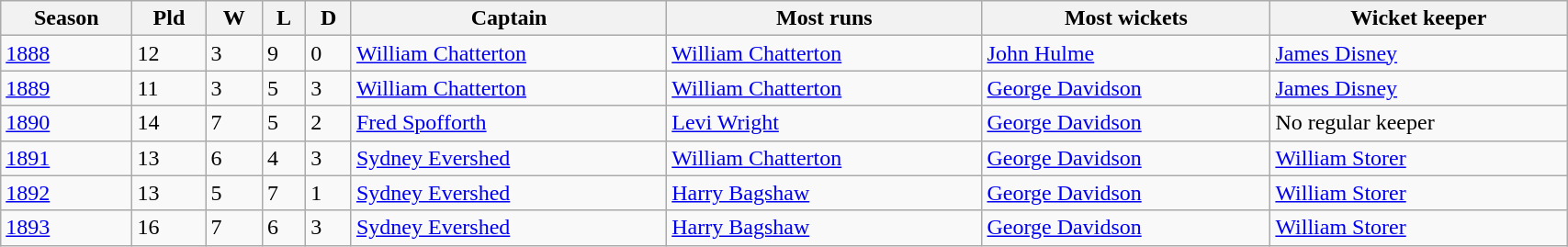<table class="wikitable" width="90%">
<tr>
<th>Season</th>
<th>Pld</th>
<th>W</th>
<th>L</th>
<th>D</th>
<th>Captain</th>
<th>Most runs</th>
<th>Most wickets</th>
<th>Wicket keeper</th>
</tr>
<tr>
<td><a href='#'>1888</a></td>
<td>12</td>
<td>3</td>
<td>9</td>
<td>0</td>
<td><a href='#'>William Chatterton</a></td>
<td><a href='#'>William Chatterton</a></td>
<td><a href='#'>John Hulme</a></td>
<td><a href='#'>James Disney</a></td>
</tr>
<tr>
<td><a href='#'>1889</a></td>
<td>11</td>
<td>3</td>
<td>5</td>
<td>3</td>
<td><a href='#'>William Chatterton</a></td>
<td><a href='#'>William Chatterton</a></td>
<td><a href='#'>George Davidson</a></td>
<td><a href='#'>James Disney</a></td>
</tr>
<tr>
<td><a href='#'>1890</a></td>
<td>14</td>
<td>7</td>
<td>5</td>
<td>2</td>
<td><a href='#'>Fred Spofforth</a></td>
<td><a href='#'>Levi Wright</a></td>
<td><a href='#'>George Davidson</a></td>
<td>No regular keeper</td>
</tr>
<tr>
<td><a href='#'>1891</a></td>
<td>13</td>
<td>6</td>
<td>4</td>
<td>3</td>
<td><a href='#'>Sydney Evershed</a></td>
<td><a href='#'>William Chatterton</a></td>
<td><a href='#'>George Davidson</a></td>
<td><a href='#'>William Storer</a></td>
</tr>
<tr>
<td><a href='#'>1892</a></td>
<td>13</td>
<td>5</td>
<td>7</td>
<td>1</td>
<td><a href='#'>Sydney Evershed</a></td>
<td><a href='#'>Harry Bagshaw</a></td>
<td><a href='#'>George Davidson</a></td>
<td><a href='#'>William Storer</a></td>
</tr>
<tr>
<td><a href='#'>1893</a></td>
<td>16</td>
<td>7</td>
<td>6</td>
<td>3</td>
<td><a href='#'>Sydney Evershed</a></td>
<td><a href='#'>Harry Bagshaw</a></td>
<td><a href='#'>George Davidson</a></td>
<td><a href='#'>William Storer</a></td>
</tr>
</table>
